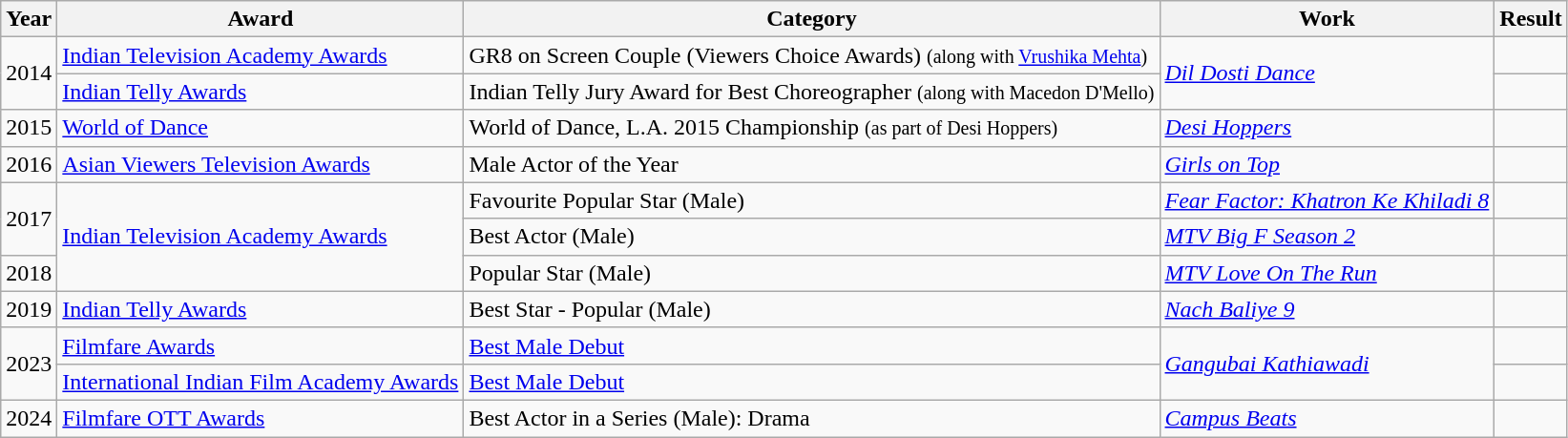<table class="wikitable sortable">
<tr style="text-align:center;">
<th>Year</th>
<th>Award</th>
<th>Category</th>
<th>Work</th>
<th>Result</th>
</tr>
<tr>
<td rowspan="2">2014</td>
<td><a href='#'>Indian Television Academy Awards</a></td>
<td>GR8 on Screen Couple (Viewers Choice Awards) <small>(along with <a href='#'>Vrushika Mehta</a>)</small></td>
<td rowspan="2"><em><a href='#'>Dil Dosti Dance</a></em></td>
<td></td>
</tr>
<tr>
<td><a href='#'>Indian Telly Awards</a></td>
<td>Indian Telly Jury Award for Best Choreographer <small>(along with Macedon D'Mello)</small></td>
<td></td>
</tr>
<tr>
<td>2015</td>
<td><a href='#'>World of Dance</a></td>
<td>World of Dance, L.A. 2015 Championship <small>(as part of Desi Hoppers)</small></td>
<td><em><a href='#'>Desi Hoppers</a></em></td>
<td></td>
</tr>
<tr>
<td>2016</td>
<td><a href='#'>Asian Viewers Television Awards</a></td>
<td>Male Actor of the Year</td>
<td><em><a href='#'>Girls on Top</a></em></td>
<td></td>
</tr>
<tr>
<td rowspan="2">2017</td>
<td rowspan="3"><a href='#'>Indian Television Academy Awards</a></td>
<td>Favourite Popular Star (Male)</td>
<td><em><a href='#'>Fear Factor: Khatron Ke Khiladi 8</a></em></td>
<td></td>
</tr>
<tr>
<td>Best Actor (Male)</td>
<td><em><a href='#'>MTV Big F Season 2</a></em></td>
<td></td>
</tr>
<tr>
<td>2018</td>
<td>Popular Star (Male)</td>
<td><em><a href='#'>MTV Love On The Run</a></em></td>
<td></td>
</tr>
<tr>
<td>2019</td>
<td><a href='#'>Indian Telly Awards</a></td>
<td>Best Star - Popular (Male)</td>
<td><em><a href='#'>Nach Baliye 9</a></em></td>
<td></td>
</tr>
<tr>
<td rowspan="2">2023</td>
<td><a href='#'>Filmfare Awards</a></td>
<td><a href='#'>Best Male Debut</a></td>
<td rowspan="2"><em><a href='#'>Gangubai Kathiawadi</a></em></td>
<td></td>
</tr>
<tr>
<td><a href='#'>International Indian Film Academy Awards</a></td>
<td><a href='#'>Best Male Debut</a></td>
<td></td>
</tr>
<tr>
<td>2024</td>
<td><a href='#'>Filmfare OTT Awards</a></td>
<td>Best Actor in a Series (Male): Drama</td>
<td><em><a href='#'>Campus Beats</a></em></td>
<td></td>
</tr>
</table>
